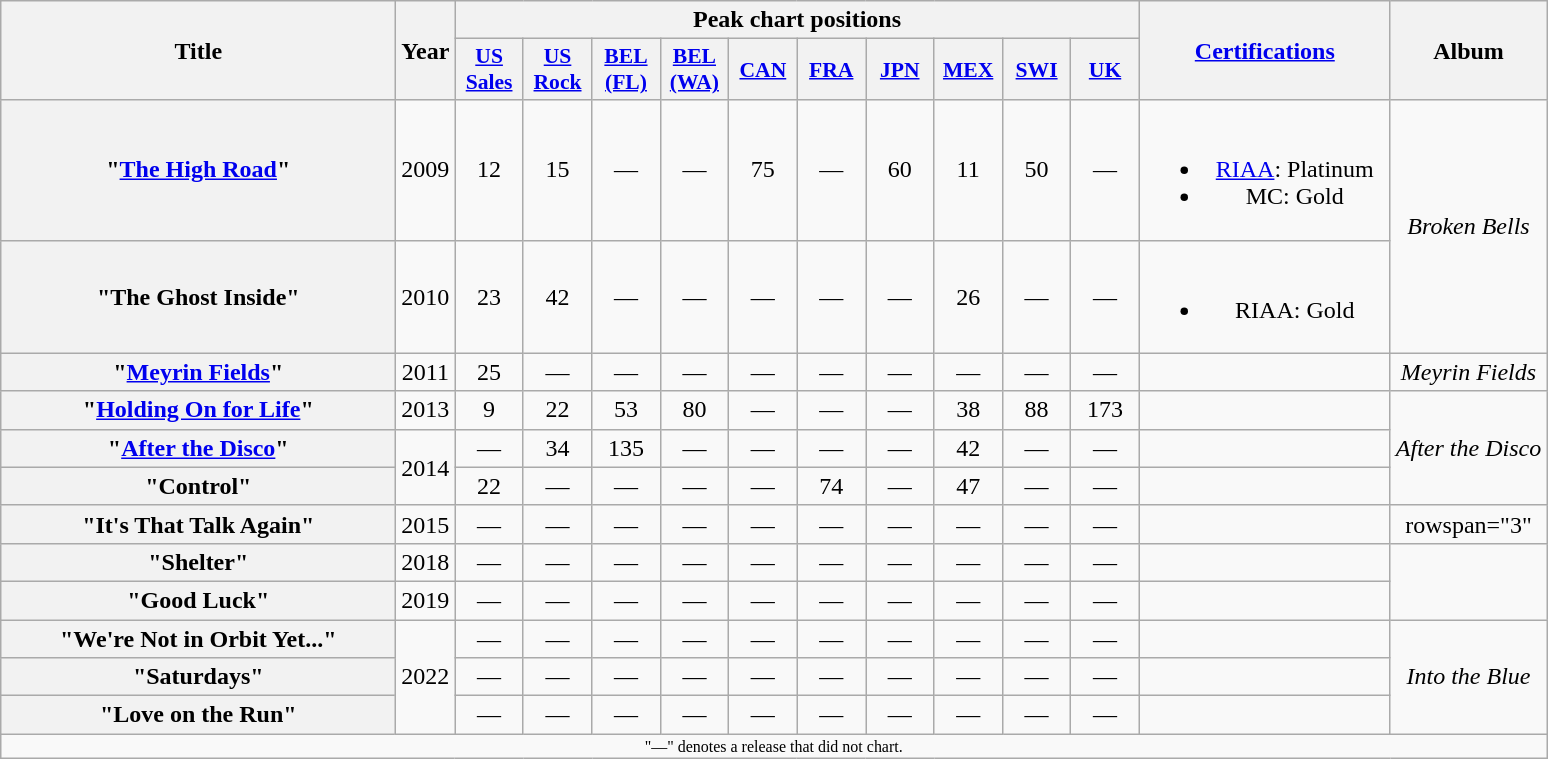<table class="wikitable plainrowheaders" style="text-align:center;" border="1">
<tr>
<th scope="col" rowspan="2" style="width:16em;">Title</th>
<th scope="col" rowspan="2">Year</th>
<th scope="col" colspan="10">Peak chart positions</th>
<th scope="col" rowspan="2" style="width:10em;"><a href='#'>Certifications</a></th>
<th scope="col" rowspan="2">Album</th>
</tr>
<tr>
<th scope="col" style="width:2.7em;font-size:90%;"><a href='#'>US<br>Sales</a><br></th>
<th scope="col" style="width:2.7em;font-size:90%;"><a href='#'>US<br>Rock</a><br></th>
<th scope="col" style="width:2.7em;font-size:90%;"><a href='#'>BEL<br>(FL)</a><br></th>
<th scope="col" style="width:2.7em;font-size:90%;"><a href='#'>BEL<br>(WA)</a><br></th>
<th scope="col" style="width:2.7em;font-size:90%;"><a href='#'>CAN</a><br></th>
<th scope="col" style="width:2.7em;font-size:90%;"><a href='#'>FRA</a><br></th>
<th scope="col" style="width:2.7em;font-size:90%;"><a href='#'>JPN</a><br></th>
<th scope="col" style="width:2.7em;font-size:90%;"><a href='#'>MEX</a><br></th>
<th scope="col" style="width:2.7em;font-size:90%;"><a href='#'>SWI</a><br></th>
<th scope="col" style="width:2.7em;font-size:90%;"><a href='#'>UK</a><br></th>
</tr>
<tr>
<th scope="row">"<a href='#'>The High Road</a>"</th>
<td>2009</td>
<td>12</td>
<td>15</td>
<td>—</td>
<td>—</td>
<td>75</td>
<td>—</td>
<td>60</td>
<td>11</td>
<td>50</td>
<td>—</td>
<td><br><ul><li><a href='#'>RIAA</a>: Platinum</li><li>MC: Gold</li></ul></td>
<td rowspan="2"><em>Broken Bells</em></td>
</tr>
<tr>
<th scope="row">"The Ghost Inside"</th>
<td>2010</td>
<td>23</td>
<td>42</td>
<td>—</td>
<td>—</td>
<td>—</td>
<td>—</td>
<td>—</td>
<td>26</td>
<td>—</td>
<td>—</td>
<td><br><ul><li>RIAA: Gold</li></ul></td>
</tr>
<tr>
<th scope="row">"<a href='#'>Meyrin Fields</a>"</th>
<td>2011</td>
<td>25</td>
<td>—</td>
<td>—</td>
<td>—</td>
<td>—</td>
<td>—</td>
<td>—</td>
<td>—</td>
<td>—</td>
<td>—</td>
<td></td>
<td><em>Meyrin Fields</em></td>
</tr>
<tr>
<th scope="row">"<a href='#'>Holding On for Life</a>"</th>
<td>2013</td>
<td>9</td>
<td>22</td>
<td>53</td>
<td>80</td>
<td>—</td>
<td>—</td>
<td>—</td>
<td>38</td>
<td>88</td>
<td>173</td>
<td></td>
<td rowspan="3"><em>After the Disco</em></td>
</tr>
<tr>
<th scope="row">"<a href='#'>After the Disco</a>"</th>
<td rowspan="2">2014</td>
<td>—</td>
<td>34</td>
<td>135</td>
<td>—</td>
<td>—</td>
<td>—</td>
<td>—</td>
<td>42</td>
<td>—</td>
<td>—</td>
<td></td>
</tr>
<tr>
<th scope="row">"Control"</th>
<td>22</td>
<td>—</td>
<td>—</td>
<td>—</td>
<td>—</td>
<td>74</td>
<td>—</td>
<td>47</td>
<td>—</td>
<td>—</td>
<td></td>
</tr>
<tr>
<th scope="row">"It's That Talk Again"</th>
<td>2015</td>
<td>—</td>
<td>—</td>
<td>—</td>
<td>—</td>
<td>—</td>
<td>—</td>
<td>—</td>
<td>—</td>
<td>—</td>
<td>—</td>
<td></td>
<td>rowspan="3" </td>
</tr>
<tr>
<th scope="row">"Shelter"</th>
<td>2018</td>
<td>—</td>
<td>—</td>
<td>—</td>
<td>—</td>
<td>—</td>
<td>—</td>
<td>—</td>
<td>—</td>
<td>—</td>
<td>—</td>
<td></td>
</tr>
<tr>
<th scope="row">"Good Luck"</th>
<td>2019</td>
<td>—</td>
<td>—</td>
<td>—</td>
<td>—</td>
<td>—</td>
<td>—</td>
<td>—</td>
<td>—</td>
<td>—</td>
<td>—</td>
<td></td>
</tr>
<tr>
<th scope="row">"We're Not in Orbit Yet..."</th>
<td rowspan="3">2022</td>
<td>—</td>
<td>—</td>
<td>—</td>
<td>—</td>
<td>—</td>
<td>—</td>
<td>—</td>
<td>—</td>
<td>—</td>
<td>—</td>
<td></td>
<td rowspan="3"><em>Into the Blue</em></td>
</tr>
<tr>
<th scope="row">"Saturdays"</th>
<td>—</td>
<td>—</td>
<td>—</td>
<td>—</td>
<td>—</td>
<td>—</td>
<td>—</td>
<td>—</td>
<td>—</td>
<td>—</td>
<td></td>
</tr>
<tr>
<th scope="row">"Love on the Run"</th>
<td>—</td>
<td>—</td>
<td>—</td>
<td>—</td>
<td>—</td>
<td>—</td>
<td>—</td>
<td>—</td>
<td>—</td>
<td>—</td>
<td></td>
</tr>
<tr>
<td colspan="15" style="font-size:8pt">"—" denotes a release that did not chart.</td>
</tr>
</table>
